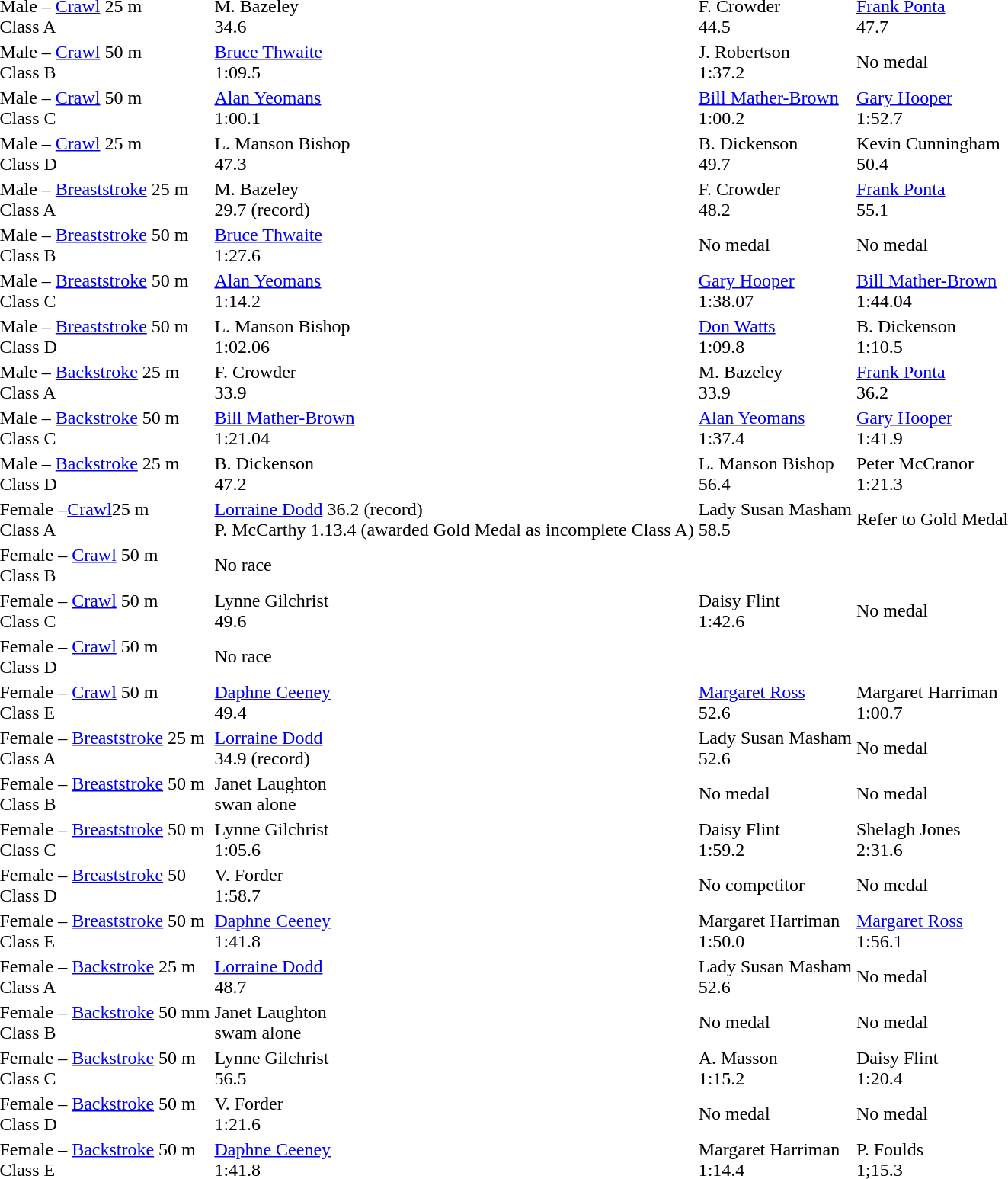<table>
<tr>
<td>Male – <a href='#'>Crawl</a> 25 m <br> Class A</td>
<td>M. Bazeley  <br> 34.6</td>
<td>F. Crowder  <br> 44.5</td>
<td><a href='#'>Frank Ponta</a>  <br> 47.7</td>
</tr>
<tr>
<td>Male – <a href='#'>Crawl</a> 50 m <br> Class B</td>
<td><a href='#'>Bruce Thwaite</a>  <br> 1:09.5</td>
<td>J. Robertson  <br> 1:37.2</td>
<td>No medal</td>
</tr>
<tr>
<td>Male – <a href='#'>Crawl</a> 50 m <br> Class C</td>
<td><a href='#'>Alan Yeomans</a>    <br> 1:00.1</td>
<td><a href='#'>Bill Mather-Brown</a>  <br> 1:00.2</td>
<td><a href='#'>Gary Hooper</a>  <br> 1:52.7</td>
</tr>
<tr>
<td>Male – <a href='#'>Crawl</a> 25 m <br> Class D</td>
<td>L. Manson Bishop  <br> 47.3</td>
<td>B. Dickenson  <br> 49.7</td>
<td>Kevin Cunningham  <br> 50.4</td>
</tr>
<tr>
<td>Male – <a href='#'>Breaststroke</a> 25 m <br> Class A</td>
<td>M. Bazeley  <br> 29.7 (record)</td>
<td>F. Crowder  <br> 48.2</td>
<td><a href='#'>Frank Ponta</a>  <br> 55.1</td>
</tr>
<tr>
<td>Male – <a href='#'>Breaststroke</a> 50 m  <br> Class B</td>
<td><a href='#'>Bruce Thwaite</a>  <br> 1:27.6</td>
<td>No medal</td>
<td>No medal</td>
</tr>
<tr>
<td>Male – <a href='#'>Breaststroke</a> 50 m  <br> Class C</td>
<td><a href='#'>Alan Yeomans</a>    <br> 1:14.2</td>
<td><a href='#'>Gary Hooper</a>  <br> 1:38.07</td>
<td><a href='#'>Bill Mather-Brown</a>   <br> 1:44.04</td>
</tr>
<tr>
<td>Male – <a href='#'>Breaststroke</a> 50 m <br> Class D</td>
<td>L. Manson Bishop  <br> 1:02.06</td>
<td><a href='#'>Don Watts</a>  <br> 1:09.8</td>
<td>B. Dickenson  <br> 1:10.5</td>
</tr>
<tr>
<td>Male – <a href='#'>Backstroke</a> 25 m <br> Class A</td>
<td>F. Crowder  <br> 33.9</td>
<td>M. Bazeley  <br> 33.9</td>
<td><a href='#'>Frank Ponta</a>  <br> 36.2</td>
</tr>
<tr>
<td>Male – <a href='#'>Backstroke</a> 50 m <br> Class C</td>
<td><a href='#'>Bill Mather-Brown</a>  <br> 1:21.04</td>
<td><a href='#'>Alan Yeomans</a>    <br> 1:37.4</td>
<td><a href='#'>Gary Hooper</a>  <br> 1:41.9</td>
</tr>
<tr>
<td>Male – <a href='#'>Backstroke</a> 25 m  <br> Class D</td>
<td>B. Dickenson  <br> 47.2</td>
<td>L. Manson Bishop  <br> 56.4</td>
<td>Peter McCranor  <br> 1:21.3</td>
</tr>
<tr>
<td>Female –<a href='#'>Crawl</a>25 m  <br> Class A</td>
<td><a href='#'>Lorraine Dodd</a>  36.2 (record)<br> P. McCarthy  1.13.4 (awarded Gold Medal as incomplete Class A)</td>
<td>Lady Susan Masham  <br> 58.5</td>
<td>Refer to Gold Medal</td>
</tr>
<tr>
<td>Female – <a href='#'>Crawl</a> 50 m  <br> Class B</td>
<td>No race</td>
<td></td>
<td></td>
</tr>
<tr>
<td>Female – <a href='#'>Crawl</a> 50 m <br> Class C</td>
<td>Lynne Gilchrist  <br> 49.6</td>
<td>Daisy Flint  <br> 1:42.6</td>
<td>No medal</td>
</tr>
<tr>
<td>Female – <a href='#'>Crawl</a> 50 m <br> Class D</td>
<td>No race</td>
<td></td>
<td></td>
</tr>
<tr>
<td>Female – <a href='#'>Crawl</a> 50 m <br> Class E</td>
<td><a href='#'>Daphne Ceeney</a>  <br> 49.4</td>
<td><a href='#'>Margaret Ross</a> <br> 52.6</td>
<td>Margaret Harriman  <br> 1:00.7</td>
</tr>
<tr>
<td>Female – <a href='#'>Breaststroke</a> 25 m <br> Class A</td>
<td><a href='#'>Lorraine Dodd</a>  <br> 34.9 (record)</td>
<td>Lady Susan Masham  <br> 52.6</td>
<td>No medal</td>
</tr>
<tr>
<td>Female – <a href='#'>Breaststroke</a> 50 m  <br> Class B</td>
<td>Janet Laughton  <br> swan alone</td>
<td>No medal</td>
<td>No medal</td>
</tr>
<tr>
<td>Female – <a href='#'>Breaststroke</a> 50 m  <br> Class C</td>
<td>Lynne Gilchrist  <br> 1:05.6</td>
<td>Daisy Flint  <br> 1:59.2</td>
<td>Shelagh Jones  <br> 2:31.6</td>
</tr>
<tr>
<td>Female – <a href='#'>Breaststroke</a> 50 <br> Class D</td>
<td>V. Forder  <br> 1:58.7</td>
<td>No competitor</td>
<td>No medal</td>
</tr>
<tr>
<td>Female – <a href='#'>Breaststroke</a> 50 m <br> Class E</td>
<td><a href='#'>Daphne Ceeney</a>  <br> 1:41.8</td>
<td>Margaret Harriman  <br> 1:50.0</td>
<td><a href='#'>Margaret Ross</a>  <br> 1:56.1</td>
</tr>
<tr>
<td>Female – <a href='#'>Backstroke</a> 25 m <br> Class A</td>
<td><a href='#'>Lorraine Dodd</a>  <br> 48.7</td>
<td>Lady Susan Masham  <br> 52.6</td>
<td>No medal</td>
</tr>
<tr>
<td>Female – <a href='#'>Backstroke</a> 50 mm <br> Class B</td>
<td>Janet Laughton <br> swam alone</td>
<td>No medal</td>
<td>No medal</td>
</tr>
<tr>
<td>Female – <a href='#'>Backstroke</a> 50 m <br> Class C</td>
<td>Lynne Gilchrist  <br> 56.5</td>
<td>A. Masson  <br> 1:15.2</td>
<td>Daisy Flint  <br> 1:20.4</td>
</tr>
<tr>
<td>Female – <a href='#'>Backstroke</a> 50 m <br> Class D</td>
<td>V. Forder  <br> 1:21.6</td>
<td>No medal</td>
<td>No medal</td>
</tr>
<tr>
<td>Female – <a href='#'>Backstroke</a> 50 m <br> Class E</td>
<td><a href='#'>Daphne Ceeney</a>  <br> 1:41.8</td>
<td>Margaret Harriman  <br> 1:14.4</td>
<td>P. Foulds  <br> 1;15.3</td>
</tr>
</table>
